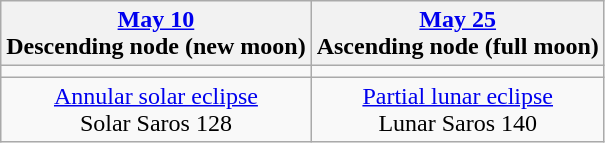<table class="wikitable">
<tr>
<th><a href='#'>May 10</a><br>Descending node (new moon)<br></th>
<th><a href='#'>May 25</a><br>Ascending node (full moon)<br></th>
</tr>
<tr>
<td></td>
<td></td>
</tr>
<tr align=center>
<td><a href='#'>Annular solar eclipse</a><br>Solar Saros 128</td>
<td><a href='#'>Partial lunar eclipse</a><br>Lunar Saros 140</td>
</tr>
</table>
